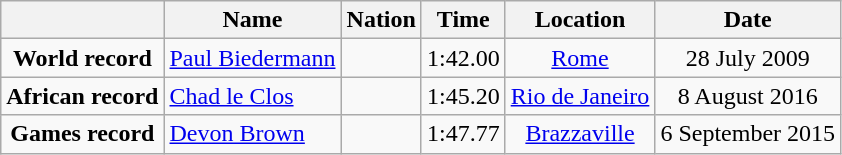<table class=wikitable style=text-align:center>
<tr>
<th></th>
<th>Name</th>
<th>Nation</th>
<th>Time</th>
<th>Location</th>
<th>Date</th>
</tr>
<tr>
<td><strong>World record</strong></td>
<td align=left><a href='#'>Paul Biedermann</a></td>
<td align=left></td>
<td align=left>1:42.00</td>
<td><a href='#'>Rome</a></td>
<td>28 July 2009</td>
</tr>
<tr>
<td><strong>African record</strong></td>
<td align=left><a href='#'>Chad le Clos</a></td>
<td align=left></td>
<td align=left>1:45.20</td>
<td><a href='#'>Rio de Janeiro</a></td>
<td>8 August 2016</td>
</tr>
<tr>
<td><strong>Games record</strong></td>
<td align=left><a href='#'>Devon Brown</a></td>
<td align=left></td>
<td align=left>1:47.77</td>
<td><a href='#'>Brazzaville</a></td>
<td>6 September 2015</td>
</tr>
</table>
